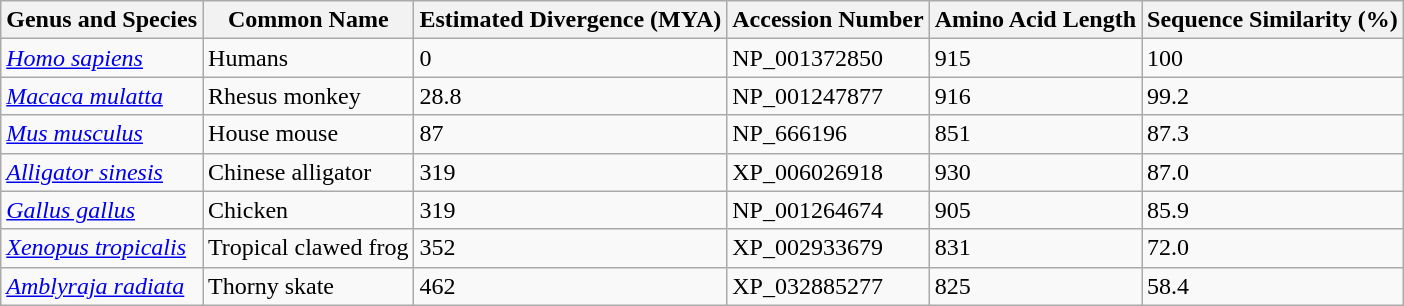<table class="wikitable">
<tr>
<th>Genus and Species</th>
<th>Common Name</th>
<th>Estimated Divergence (MYA)</th>
<th>Accession Number</th>
<th>Amino Acid Length</th>
<th>Sequence Similarity (%)</th>
</tr>
<tr>
<td><em><a href='#'>Homo sapiens</a></em></td>
<td>Humans</td>
<td>0</td>
<td>NP_001372850</td>
<td>915</td>
<td>100</td>
</tr>
<tr>
<td><em><a href='#'>Macaca mulatta</a></em></td>
<td>Rhesus monkey</td>
<td>28.8</td>
<td>NP_001247877</td>
<td>916</td>
<td>99.2</td>
</tr>
<tr>
<td><em><a href='#'>Mus musculus</a></em></td>
<td>House mouse</td>
<td>87</td>
<td>NP_666196</td>
<td>851</td>
<td>87.3</td>
</tr>
<tr>
<td><em><a href='#'>Alligator sinesis</a></em></td>
<td>Chinese alligator</td>
<td>319</td>
<td>XP_006026918</td>
<td>930</td>
<td>87.0</td>
</tr>
<tr>
<td><em><a href='#'>Gallus gallus</a></em></td>
<td>Chicken</td>
<td>319</td>
<td>NP_001264674</td>
<td>905</td>
<td>85.9</td>
</tr>
<tr>
<td><em><a href='#'>Xenopus tropicalis</a></em></td>
<td>Tropical clawed frog</td>
<td>352</td>
<td>XP_002933679</td>
<td>831</td>
<td>72.0</td>
</tr>
<tr>
<td><em><a href='#'>Amblyraja radiata</a></em></td>
<td>Thorny skate</td>
<td>462</td>
<td>XP_032885277</td>
<td>825</td>
<td>58.4</td>
</tr>
</table>
